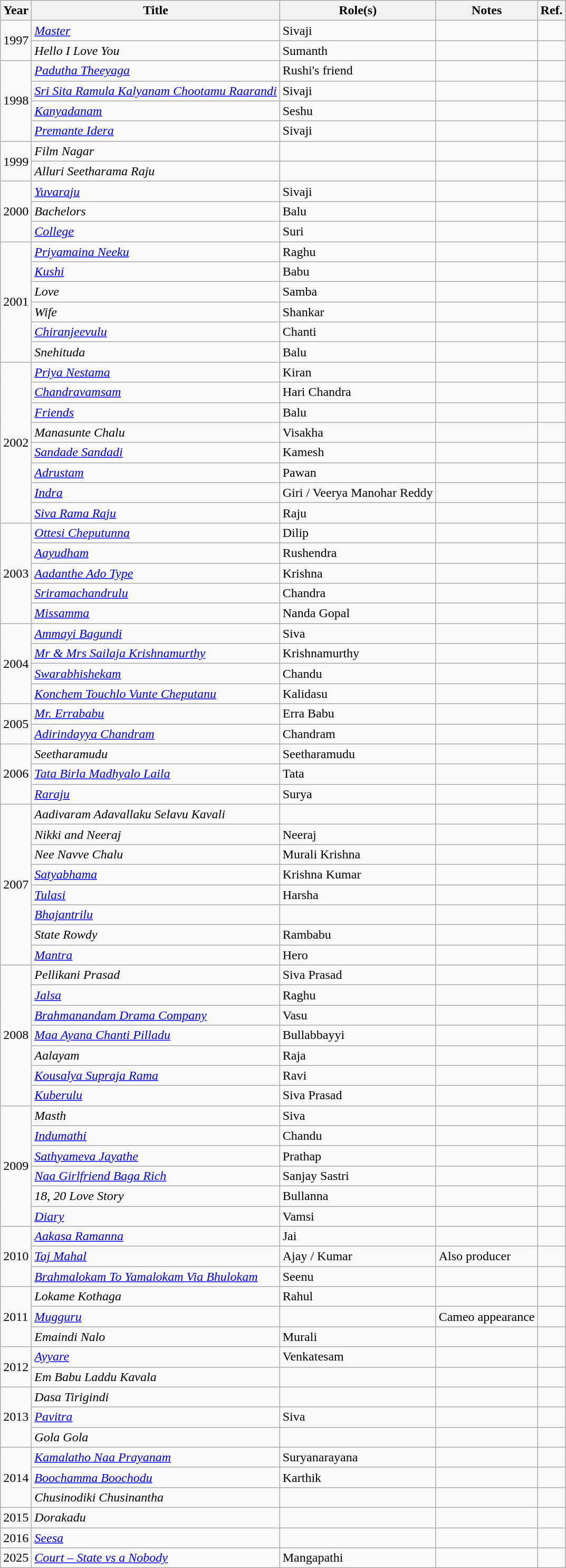<table class="wikitable sortable">
<tr>
<th>Year</th>
<th>Title</th>
<th>Role(s)</th>
<th>Notes</th>
<th>Ref.</th>
</tr>
<tr>
<td rowspan="2">1997</td>
<td><em><a href='#'>Master</a></em></td>
<td>Sivaji</td>
<td></td>
<td></td>
</tr>
<tr>
<td><em>Hello I Love You</em></td>
<td>Sumanth</td>
<td></td>
<td></td>
</tr>
<tr>
<td rowspan="4">1998</td>
<td><em><a href='#'>Padutha Theeyaga</a></em></td>
<td>Rushi's friend</td>
<td></td>
<td></td>
</tr>
<tr>
<td><em><a href='#'>Sri Sita Ramula Kalyanam Chootamu Raarandi</a></em></td>
<td>Sivaji</td>
<td></td>
<td></td>
</tr>
<tr>
<td><em><a href='#'>Kanyadanam</a></em></td>
<td>Seshu</td>
<td></td>
<td></td>
</tr>
<tr>
<td><em><a href='#'>Premante Idera</a></em></td>
<td>Sivaji</td>
<td></td>
<td></td>
</tr>
<tr>
<td rowspan="2">1999</td>
<td><em>Film Nagar</em></td>
<td></td>
<td></td>
<td></td>
</tr>
<tr>
<td><em>Alluri Seetharama Raju</em></td>
<td></td>
<td></td>
<td></td>
</tr>
<tr>
<td rowspan="3">2000</td>
<td><em><a href='#'>Yuvaraju</a></em></td>
<td>Sivaji</td>
<td></td>
<td></td>
</tr>
<tr>
<td><em>Bachelors</em></td>
<td>Balu</td>
<td></td>
<td></td>
</tr>
<tr>
<td><a href='#'><em>College</em></a></td>
<td>Suri</td>
<td></td>
<td></td>
</tr>
<tr>
<td rowspan="6">2001</td>
<td><em><a href='#'>Priyamaina Neeku</a></em></td>
<td>Raghu</td>
<td></td>
<td></td>
</tr>
<tr>
<td><em><a href='#'>Kushi</a></em></td>
<td>Babu</td>
<td></td>
<td></td>
</tr>
<tr>
<td><em>Love</em></td>
<td>Samba</td>
<td></td>
<td></td>
</tr>
<tr>
<td><em>Wife</em></td>
<td>Shankar</td>
<td></td>
<td></td>
</tr>
<tr>
<td><em><a href='#'>Chiranjeevulu</a></em></td>
<td>Chanti</td>
<td></td>
<td></td>
</tr>
<tr>
<td><em>Snehituda</em></td>
<td>Balu</td>
<td></td>
<td></td>
</tr>
<tr>
<td rowspan="8">2002</td>
<td><em><a href='#'>Priya Nestama</a></em></td>
<td>Kiran</td>
<td></td>
<td></td>
</tr>
<tr>
<td><em><a href='#'>Chandravamsam</a></em></td>
<td>Hari Chandra</td>
<td></td>
<td></td>
</tr>
<tr>
<td><em><a href='#'>Friends</a></em></td>
<td>Balu</td>
<td></td>
<td></td>
</tr>
<tr>
<td><em>Manasunte Chalu</em></td>
<td>Visakha</td>
<td></td>
<td></td>
</tr>
<tr>
<td><em><a href='#'>Sandade Sandadi</a></em></td>
<td>Kamesh</td>
<td></td>
<td></td>
</tr>
<tr>
<td><em><a href='#'>Adrustam</a></em></td>
<td>Pawan</td>
<td></td>
<td></td>
</tr>
<tr>
<td><em><a href='#'>Indra</a></em></td>
<td>Giri / Veerya Manohar Reddy</td>
<td></td>
<td></td>
</tr>
<tr>
<td><em><a href='#'>Siva Rama Raju</a></em></td>
<td>Raju</td>
<td></td>
<td></td>
</tr>
<tr>
<td rowspan="5">2003</td>
<td><em><a href='#'>Ottesi Cheputunna</a></em></td>
<td>Dilip</td>
<td></td>
<td></td>
</tr>
<tr>
<td><em><a href='#'>Aayudham</a></em></td>
<td>Rushendra</td>
<td></td>
<td></td>
</tr>
<tr>
<td><em><a href='#'>Aadanthe Ado Type</a></em></td>
<td>Krishna</td>
<td></td>
<td></td>
</tr>
<tr>
<td><em><a href='#'>Sriramachandrulu</a></em></td>
<td>Chandra</td>
<td></td>
<td></td>
</tr>
<tr>
<td><em><a href='#'>Missamma</a></em></td>
<td>Nanda Gopal</td>
<td></td>
<td></td>
</tr>
<tr>
<td rowspan="4">2004</td>
<td><em><a href='#'>Ammayi Bagundi</a></em></td>
<td>Siva</td>
<td></td>
<td></td>
</tr>
<tr>
<td><em><a href='#'>Mr & Mrs Sailaja Krishnamurthy</a></em></td>
<td>Krishnamurthy</td>
<td></td>
<td></td>
</tr>
<tr>
<td><em><a href='#'>Swarabhishekam</a></em></td>
<td>Chandu</td>
<td></td>
<td></td>
</tr>
<tr>
<td><em><a href='#'>Konchem Touchlo Vunte Cheputanu</a></em></td>
<td>Kalidasu</td>
<td></td>
<td></td>
</tr>
<tr>
<td rowspan="2">2005</td>
<td><em><a href='#'>Mr. Errababu</a></em></td>
<td>Erra Babu</td>
<td></td>
<td></td>
</tr>
<tr>
<td><em><a href='#'>Adirindayya Chandram</a></em></td>
<td>Chandram</td>
<td></td>
<td></td>
</tr>
<tr>
<td rowspan="3">2006</td>
<td><em>Seetharamudu</em></td>
<td>Seetharamudu</td>
<td></td>
<td></td>
</tr>
<tr>
<td><em><a href='#'>Tata Birla Madhyalo Laila</a></em></td>
<td>Tata</td>
<td></td>
<td></td>
</tr>
<tr>
<td><em><a href='#'>Raraju</a></em></td>
<td>Surya</td>
<td></td>
<td></td>
</tr>
<tr>
<td rowspan="8">2007</td>
<td><em>Aadivaram Adavallaku Selavu Kavali</em></td>
<td></td>
<td></td>
<td></td>
</tr>
<tr>
<td><em>Nikki and Neeraj</em></td>
<td>Neeraj</td>
<td></td>
<td></td>
</tr>
<tr>
<td><em>Nee Navve Chalu</em></td>
<td>Murali Krishna</td>
<td></td>
<td></td>
</tr>
<tr>
<td><em><a href='#'>Satyabhama</a></em></td>
<td>Krishna Kumar</td>
<td></td>
<td></td>
</tr>
<tr>
<td><em><a href='#'>Tulasi</a></em></td>
<td>Harsha</td>
<td></td>
<td></td>
</tr>
<tr>
<td><em><a href='#'>Bhajantrilu</a></em></td>
<td></td>
<td></td>
<td></td>
</tr>
<tr>
<td><em>State Rowdy</em></td>
<td>Rambabu</td>
<td></td>
<td></td>
</tr>
<tr>
<td><em><a href='#'>Mantra</a></em></td>
<td>Hero</td>
<td></td>
<td></td>
</tr>
<tr>
<td rowspan="7">2008</td>
<td><em>Pellikani Prasad</em></td>
<td>Siva Prasad</td>
<td></td>
<td></td>
</tr>
<tr>
<td><em><a href='#'>Jalsa</a></em></td>
<td>Raghu</td>
<td></td>
<td></td>
</tr>
<tr>
<td><em><a href='#'>Brahmanandam Drama Company</a></em></td>
<td>Vasu</td>
<td></td>
<td></td>
</tr>
<tr>
<td><em><a href='#'>Maa Ayana Chanti Pilladu</a></em></td>
<td>Bullabbayyi</td>
<td></td>
<td></td>
</tr>
<tr>
<td><em>Aalayam</em></td>
<td>Raja</td>
<td></td>
<td></td>
</tr>
<tr>
<td><em><a href='#'>Kousalya Supraja Rama</a></em></td>
<td>Ravi</td>
<td></td>
<td></td>
</tr>
<tr>
<td><em><a href='#'>Kuberulu</a></em></td>
<td>Siva Prasad</td>
<td></td>
<td></td>
</tr>
<tr>
<td rowspan="6">2009</td>
<td><em>Masth</em></td>
<td>Siva</td>
<td></td>
<td></td>
</tr>
<tr>
<td><em><a href='#'>Indumathi</a></em></td>
<td>Chandu</td>
<td></td>
<td></td>
</tr>
<tr>
<td><em><a href='#'>Sathyameva Jayathe</a></em></td>
<td>Prathap</td>
<td></td>
<td></td>
</tr>
<tr>
<td><em><a href='#'>Naa Girlfriend Baga Rich</a></em></td>
<td>Sanjay Sastri</td>
<td></td>
<td></td>
</tr>
<tr>
<td><em>18, 20 Love Story</em></td>
<td>Bullanna</td>
<td></td>
<td></td>
</tr>
<tr>
<td><em><a href='#'>Diary</a></em></td>
<td>Vamsi</td>
<td></td>
<td></td>
</tr>
<tr>
<td rowspan="3">2010</td>
<td><em><a href='#'>Aakasa Ramanna</a></em></td>
<td>Jai</td>
<td></td>
<td></td>
</tr>
<tr>
<td><em><a href='#'>Taj Mahal</a></em></td>
<td>Ajay / Kumar</td>
<td>Also producer</td>
<td></td>
</tr>
<tr>
<td><em><a href='#'>Brahmalokam To Yamalokam Via Bhulokam</a></em></td>
<td>Seenu</td>
<td></td>
<td></td>
</tr>
<tr>
<td rowspan="3">2011</td>
<td><em>Lokame Kothaga</em></td>
<td>Rahul</td>
<td></td>
<td></td>
</tr>
<tr>
<td><em><a href='#'>Mugguru</a></em></td>
<td></td>
<td>Cameo appearance</td>
<td></td>
</tr>
<tr>
<td><em>Emaindi Nalo</em></td>
<td>Murali</td>
<td></td>
<td></td>
</tr>
<tr>
<td rowspan="2">2012</td>
<td><em><a href='#'>Ayyare</a></em></td>
<td>Venkatesam</td>
<td></td>
<td></td>
</tr>
<tr>
<td><em>Em Babu Laddu Kavala</em></td>
<td></td>
<td></td>
<td></td>
</tr>
<tr>
<td rowspan="3">2013</td>
<td><em>Dasa Tirigindi</em></td>
<td></td>
<td></td>
<td></td>
</tr>
<tr>
<td><em><a href='#'>Pavitra</a></em></td>
<td>Siva</td>
<td></td>
<td></td>
</tr>
<tr>
<td><em>Gola Gola</em></td>
<td></td>
<td></td>
<td></td>
</tr>
<tr>
<td rowspan="3">2014</td>
<td><em><a href='#'>Kamalatho Naa Prayanam</a></em></td>
<td>Suryanarayana</td>
<td></td>
<td></td>
</tr>
<tr>
<td><em><a href='#'>Boochamma Boochodu</a></em></td>
<td>Karthik</td>
<td></td>
<td></td>
</tr>
<tr>
<td><em>Chusinodiki Chusinantha</em></td>
<td></td>
<td></td>
<td></td>
</tr>
<tr>
<td>2015</td>
<td><em>Dorakadu</em></td>
<td></td>
<td></td>
<td></td>
</tr>
<tr>
<td>2016</td>
<td><em><a href='#'>Seesa</a></em></td>
<td></td>
<td></td>
<td></td>
</tr>
<tr>
<td>2025</td>
<td><a href='#'><em>Court – State vs a Nobody</em></a></td>
<td>Mangapathi</td>
<td></td>
</tr>
</table>
